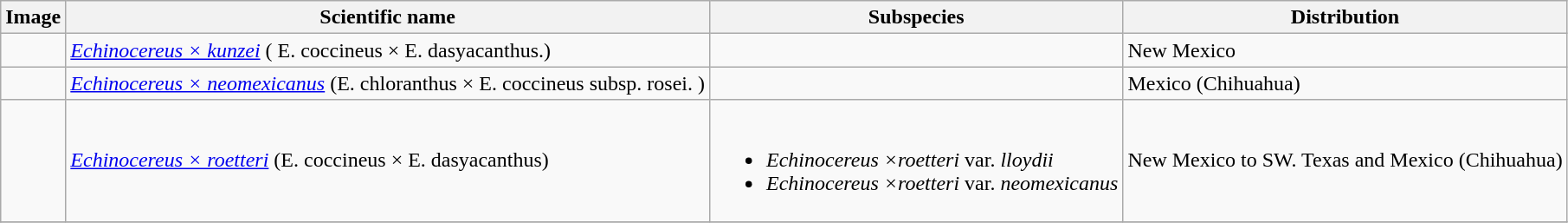<table class="wikitable sortable collapsible">
<tr>
<th>Image</th>
<th>Scientific name</th>
<th>Subspecies</th>
<th>Distribution</th>
</tr>
<tr>
<td></td>
<td><em><a href='#'>Echinocereus × kunzei</a></em>  ( E. coccineus × E. dasyacanthus.)</td>
<td></td>
<td>New Mexico</td>
</tr>
<tr>
<td></td>
<td><em><a href='#'>Echinocereus × neomexicanus</a></em>  (E. chloranthus × E. coccineus subsp. rosei. )</td>
<td></td>
<td>Mexico (Chihuahua)</td>
</tr>
<tr>
<td></td>
<td><em><a href='#'>Echinocereus × roetteri</a></em>  (E. coccineus × E. dasyacanthus)</td>
<td><br><ul><li><em>Echinocereus ×roetteri</em> var. <em>lloydii</em> </li><li><em>Echinocereus ×roetteri</em> var. <em>neomexicanus</em> </li></ul></td>
<td>New Mexico to SW. Texas and Mexico (Chihuahua)</td>
</tr>
<tr>
</tr>
</table>
